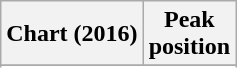<table class="wikitable sortable plainrowheaders" style="text-align:center">
<tr>
<th scope="col">Chart (2016)</th>
<th scope="col">Peak<br> position</th>
</tr>
<tr>
</tr>
<tr>
</tr>
</table>
